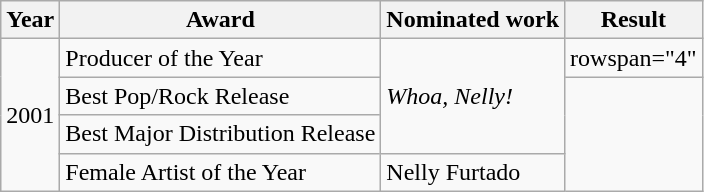<table class="wikitable">
<tr>
<th>Year</th>
<th>Award</th>
<th>Nominated work</th>
<th>Result</th>
</tr>
<tr>
<td rowspan="4">2001</td>
<td>Producer of the Year</td>
<td rowspan="3"><em>Whoa, Nelly!</em></td>
<td>rowspan="4" </td>
</tr>
<tr>
<td>Best Pop/Rock Release</td>
</tr>
<tr>
<td>Best Major Distribution Release</td>
</tr>
<tr>
<td>Female Artist of the Year</td>
<td>Nelly Furtado</td>
</tr>
</table>
